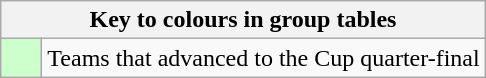<table class="wikitable" style="text-align:center">
<tr>
<th colspan=2>Key to colours in group tables</th>
</tr>
<tr>
<td style="background:#cfc;width:20px"></td>
<td align=left>Teams that advanced to the Cup quarter-final</td>
</tr>
</table>
